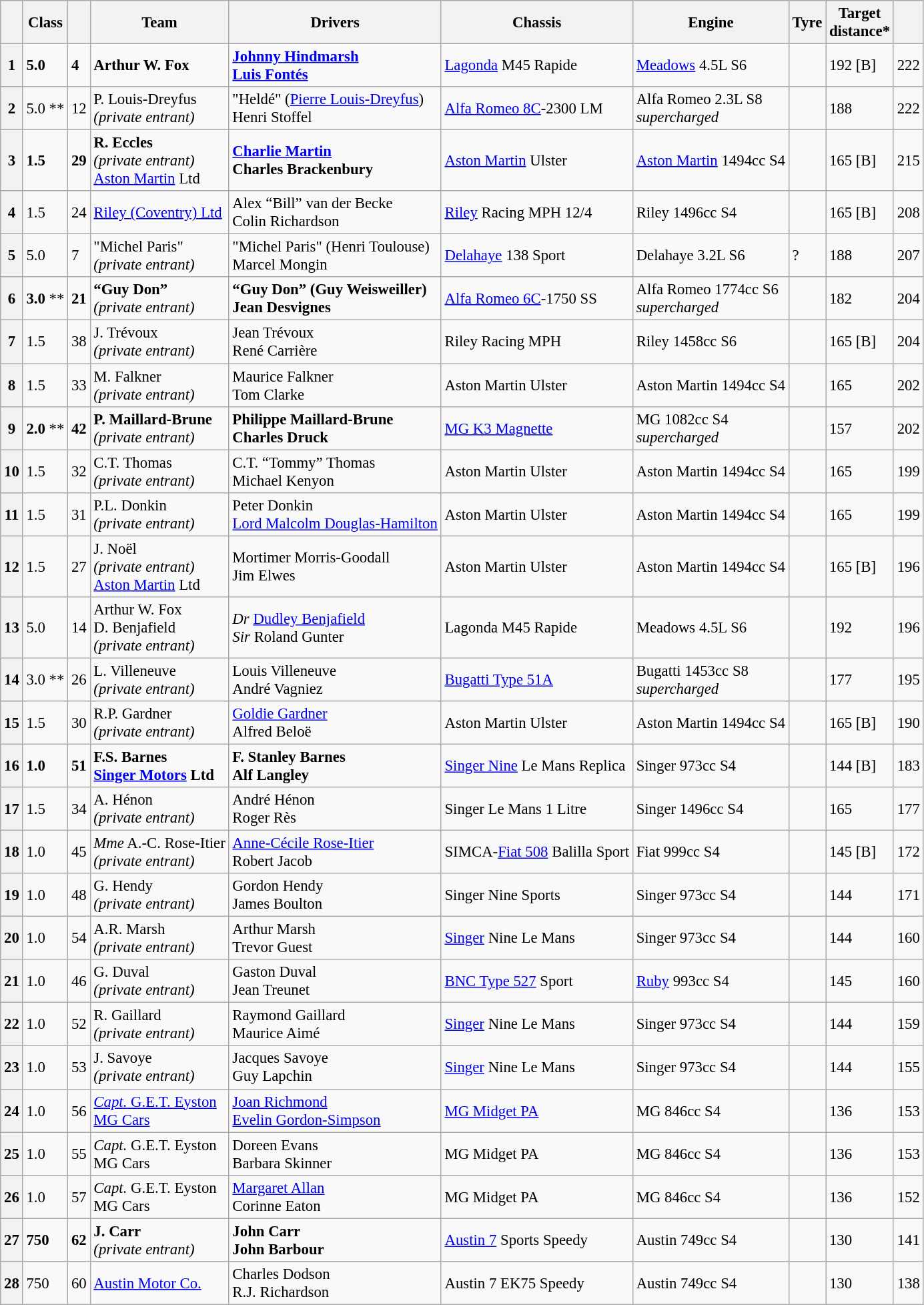<table class="wikitable" style="font-size: 95%;">
<tr>
<th></th>
<th>Class</th>
<th></th>
<th>Team</th>
<th>Drivers</th>
<th>Chassis</th>
<th>Engine</th>
<th>Tyre</th>
<th>Target<br>distance*</th>
<th></th>
</tr>
<tr>
<th><strong>1</strong></th>
<td><strong>5.0</strong></td>
<td><strong>4</strong></td>
<td><strong> Arthur W. Fox</strong></td>
<td><strong> <a href='#'>Johnny Hindmarsh</a><br> <a href='#'>Luis Fontés</a> </strong></td>
<td><a href='#'>Lagonda</a> M45 Rapide</td>
<td><a href='#'>Meadows</a> 4.5L S6</td>
<td></td>
<td>192 [B]</td>
<td>222</td>
</tr>
<tr>
<th>2</th>
<td>5.0 **</td>
<td>12</td>
<td> P. Louis-Dreyfus<br><em>(private entrant)</em></td>
<td> "Heldé" (<a href='#'>Pierre Louis-Dreyfus</a>) <br> Henri Stoffel</td>
<td><a href='#'>Alfa Romeo 8C</a>-2300 LM</td>
<td>Alfa Romeo 2.3L S8<br><em>supercharged</em></td>
<td></td>
<td>188</td>
<td>222</td>
</tr>
<tr>
<th><strong>3</strong></th>
<td><strong>1.5</strong></td>
<td><strong>29</strong></td>
<td><strong> R. Eccles</strong><br><em>(private entrant)</em> <br> <a href='#'>Aston Martin</a> Ltd</td>
<td><strong> <a href='#'>Charlie Martin</a><br> Charles Brackenbury</strong></td>
<td><a href='#'>Aston Martin</a> Ulster</td>
<td><a href='#'>Aston Martin</a> 1494cc S4</td>
<td></td>
<td>165 [B]</td>
<td>215</td>
</tr>
<tr>
<th>4</th>
<td>1.5</td>
<td>24</td>
<td> <a href='#'>Riley (Coventry) Ltd</a></td>
<td> Alex “Bill” van der Becke<br> Colin Richardson</td>
<td><a href='#'>Riley</a> Racing MPH 12/4</td>
<td>Riley 1496cc S4</td>
<td></td>
<td>165 [B]</td>
<td>208</td>
</tr>
<tr>
<th>5</th>
<td>5.0</td>
<td>7</td>
<td> "Michel Paris" <br><em>(private entrant)</em></td>
<td> "Michel Paris" (Henri Toulouse)<br> Marcel Mongin</td>
<td><a href='#'>Delahaye</a> 138 Sport</td>
<td>Delahaye 3.2L S6</td>
<td>?</td>
<td>188</td>
<td>207</td>
</tr>
<tr>
<th><strong>6</strong></th>
<td><strong>3.0</strong> **</td>
<td><strong>21</strong></td>
<td><strong> “Guy Don” </strong><br><em>(private entrant)</em></td>
<td><strong> “Guy Don” (Guy Weisweiller)<br> Jean Desvignes</strong></td>
<td><a href='#'>Alfa Romeo 6C</a>-1750 SS</td>
<td>Alfa Romeo 1774cc S6 <br><em>supercharged</em></td>
<td></td>
<td>182</td>
<td>204</td>
</tr>
<tr>
<th>7</th>
<td>1.5</td>
<td>38</td>
<td> J. Trévoux<br><em>(private entrant)</em></td>
<td> Jean Trévoux<br> René Carrière</td>
<td>Riley Racing MPH</td>
<td>Riley 1458cc S6</td>
<td></td>
<td>165 [B]</td>
<td>204</td>
</tr>
<tr>
<th>8</th>
<td>1.5</td>
<td>33</td>
<td> M. Falkner<br><em>(private entrant)</em></td>
<td> Maurice Falkner<br> Tom Clarke</td>
<td>Aston Martin Ulster</td>
<td>Aston Martin 1494cc S4</td>
<td></td>
<td>165</td>
<td>202</td>
</tr>
<tr>
<th><strong>9</strong></th>
<td><strong>2.0</strong> **</td>
<td><strong>42</strong></td>
<td><strong> P. Maillard-Brune</strong><br><em>(private entrant)</em></td>
<td><strong> Philippe Maillard-Brune<br> Charles Druck</strong></td>
<td><a href='#'>MG K3 Magnette</a></td>
<td>MG 1082cc S4<br><em>supercharged</em></td>
<td></td>
<td>157</td>
<td>202</td>
</tr>
<tr>
<th>10</th>
<td>1.5</td>
<td>32</td>
<td> C.T. Thomas<br><em>(private entrant)</em></td>
<td> C.T. “Tommy” Thomas<br> Michael Kenyon</td>
<td>Aston Martin Ulster</td>
<td>Aston Martin 1494cc S4</td>
<td></td>
<td>165</td>
<td>199</td>
</tr>
<tr>
<th>11</th>
<td>1.5</td>
<td>31</td>
<td> P.L. Donkin<br><em>(private entrant)</em></td>
<td> Peter Donkin<br> <a href='#'>Lord Malcolm Douglas-Hamilton</a></td>
<td>Aston Martin Ulster</td>
<td>Aston Martin 1494cc S4</td>
<td></td>
<td>165</td>
<td>199</td>
</tr>
<tr>
<th>12</th>
<td>1.5</td>
<td>27</td>
<td> J. Noël<br><em>(private entrant)</em><br> <a href='#'>Aston Martin</a> Ltd</td>
<td> Mortimer Morris-Goodall<br> Jim Elwes</td>
<td>Aston Martin Ulster</td>
<td>Aston Martin 1494cc S4</td>
<td></td>
<td>165 [B]</td>
<td>196</td>
</tr>
<tr>
<th>13</th>
<td>5.0</td>
<td>14</td>
<td> Arthur W. Fox<br> D. Benjafield<br><em>(private entrant)</em></td>
<td> <em>Dr</em> <a href='#'>Dudley Benjafield</a><br> <em>Sir</em> Roland Gunter</td>
<td>Lagonda M45 Rapide</td>
<td>Meadows 4.5L S6</td>
<td></td>
<td>192</td>
<td>196</td>
</tr>
<tr>
<th>14</th>
<td>3.0 **</td>
<td>26</td>
<td> L. Villeneuve<br><em>(private entrant)</em></td>
<td> Louis Villeneuve<br> André Vagniez</td>
<td><a href='#'>Bugatti Type 51A</a></td>
<td>Bugatti 1453cc S8<br><em>supercharged</em></td>
<td></td>
<td>177</td>
<td>195</td>
</tr>
<tr>
<th>15</th>
<td>1.5</td>
<td>30</td>
<td> R.P. Gardner<br><em>(private entrant)</em></td>
<td> <a href='#'>Goldie Gardner</a><br> Alfred Beloë</td>
<td>Aston Martin Ulster</td>
<td>Aston Martin 1494cc S4</td>
<td></td>
<td>165 [B]</td>
<td>190</td>
</tr>
<tr>
<th><strong>16</strong></th>
<td><strong>1.0</strong></td>
<td><strong>51</strong></td>
<td><strong> F.S. Barnes<br> <a href='#'>Singer Motors</a> Ltd</strong></td>
<td><strong> F. Stanley Barnes<br> Alf Langley</strong></td>
<td><a href='#'>Singer Nine</a> Le Mans Replica</td>
<td>Singer 973cc S4</td>
<td></td>
<td>144 [B]</td>
<td>183</td>
</tr>
<tr>
<th>17</th>
<td>1.5</td>
<td>34</td>
<td> A. Hénon<br><em>(private entrant)</em></td>
<td> André Hénon<br> Roger Rès</td>
<td>Singer Le Mans 1 Litre</td>
<td>Singer 1496cc S4</td>
<td></td>
<td>165</td>
<td>177</td>
</tr>
<tr>
<th>18</th>
<td>1.0</td>
<td>45</td>
<td> <em>Mme</em> A.-C. Rose-Itier<br><em>(private entrant)</em></td>
<td> <a href='#'>Anne-Cécile Rose-Itier</a><br> Robert Jacob</td>
<td>SIMCA-<a href='#'>Fiat 508</a> Balilla Sport</td>
<td>Fiat 999cc S4</td>
<td></td>
<td>145 [B]</td>
<td>172</td>
</tr>
<tr>
<th>19</th>
<td>1.0</td>
<td>48</td>
<td> G. Hendy<br><em>(private entrant)</em></td>
<td> Gordon Hendy<br> James Boulton</td>
<td>Singer Nine Sports</td>
<td>Singer 973cc S4</td>
<td></td>
<td>144</td>
<td>171</td>
</tr>
<tr>
<th>20</th>
<td>1.0</td>
<td>54</td>
<td> A.R. Marsh<br><em>(private entrant)</em></td>
<td> Arthur Marsh<br> Trevor Guest</td>
<td><a href='#'>Singer</a> Nine Le Mans</td>
<td>Singer 973cc S4</td>
<td></td>
<td>144</td>
<td>160</td>
</tr>
<tr>
<th>21</th>
<td>1.0</td>
<td>46</td>
<td> G. Duval<br><em>(private entrant)</em></td>
<td> Gaston Duval<br> Jean Treunet</td>
<td><a href='#'>BNC Type 527</a> Sport</td>
<td><a href='#'>Ruby</a> 993cc S4</td>
<td></td>
<td>145</td>
<td>160</td>
</tr>
<tr>
<th>22</th>
<td>1.0</td>
<td>52</td>
<td> R. Gaillard<br><em>(private entrant)</em></td>
<td> Raymond Gaillard<br> Maurice Aimé</td>
<td><a href='#'>Singer</a> Nine Le Mans</td>
<td>Singer 973cc S4</td>
<td></td>
<td>144</td>
<td>159</td>
</tr>
<tr>
<th>23</th>
<td>1.0</td>
<td>53</td>
<td> J. Savoye<br><em>(private entrant)</em></td>
<td> Jacques Savoye <br> Guy Lapchin</td>
<td><a href='#'>Singer</a> Nine Le Mans</td>
<td>Singer 973cc S4</td>
<td></td>
<td>144</td>
<td>155</td>
</tr>
<tr>
<th>24</th>
<td>1.0</td>
<td>56</td>
<td> <a href='#'><em>Capt.</em> G.E.T. Eyston</a><br> <a href='#'>MG Cars</a></td>
<td> <a href='#'>Joan Richmond</a><br> <a href='#'>Evelin Gordon-Simpson</a></td>
<td><a href='#'>MG Midget PA</a></td>
<td>MG 846cc S4</td>
<td></td>
<td>136</td>
<td>153</td>
</tr>
<tr>
<th>25</th>
<td>1.0</td>
<td>55</td>
<td> <em>Capt.</em> G.E.T. Eyston<br> MG Cars</td>
<td> Doreen Evans<br> Barbara Skinner</td>
<td>MG Midget PA</td>
<td>MG 846cc S4</td>
<td></td>
<td>136</td>
<td>153</td>
</tr>
<tr>
<th>26</th>
<td>1.0</td>
<td>57</td>
<td> <em>Capt.</em> G.E.T. Eyston<br> MG Cars</td>
<td> <a href='#'>Margaret Allan</a><br> Corinne Eaton</td>
<td>MG Midget PA</td>
<td>MG 846cc S4</td>
<td></td>
<td>136</td>
<td>152</td>
</tr>
<tr>
<th><strong>27</strong></th>
<td><strong>750</strong></td>
<td><strong>62</strong></td>
<td><strong> J. Carr</strong><br><em>(private entrant)</em></td>
<td><strong> John Carr<br> John Barbour</strong></td>
<td><a href='#'>Austin 7</a> Sports Speedy</td>
<td>Austin 749cc S4</td>
<td></td>
<td>130</td>
<td>141</td>
</tr>
<tr>
<th>28</th>
<td>750</td>
<td>60</td>
<td> <a href='#'>Austin Motor Co.</a></td>
<td> Charles Dodson<br> R.J. Richardson</td>
<td>Austin 7 EK75 Speedy</td>
<td>Austin 749cc S4</td>
<td></td>
<td>130</td>
<td>138</td>
</tr>
</table>
